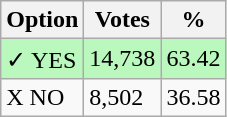<table class="wikitable">
<tr>
<th>Option</th>
<th>Votes</th>
<th>%</th>
</tr>
<tr>
<td style=background:#bbf8be>✓ YES</td>
<td style=background:#bbf8be>14,738</td>
<td style=background:#bbf8be>63.42</td>
</tr>
<tr>
<td>X NO</td>
<td>8,502</td>
<td>36.58</td>
</tr>
</table>
